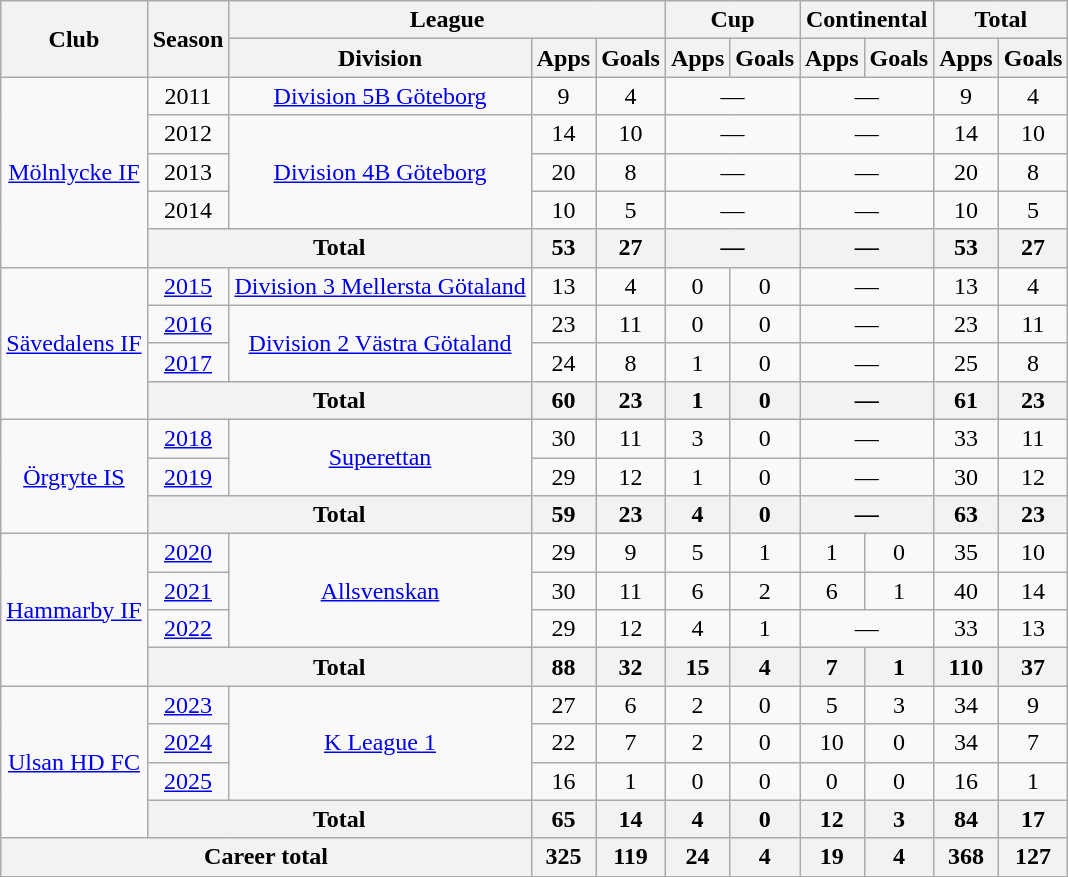<table class="wikitable" style="text-align:center;">
<tr>
<th rowspan="2">Club</th>
<th rowspan="2">Season</th>
<th colspan="3">League</th>
<th colspan="2">Cup</th>
<th colspan="2">Continental</th>
<th colspan="2">Total</th>
</tr>
<tr>
<th>Division</th>
<th>Apps</th>
<th>Goals</th>
<th>Apps</th>
<th>Goals</th>
<th>Apps</th>
<th>Goals</th>
<th>Apps</th>
<th>Goals</th>
</tr>
<tr>
<td rowspan="5"><a href='#'>Mölnlycke IF</a></td>
<td>2011</td>
<td><a href='#'>Division 5B Göteborg</a></td>
<td>9</td>
<td>4</td>
<td colspan="2">—</td>
<td colspan="2">—</td>
<td>9</td>
<td>4</td>
</tr>
<tr>
<td>2012</td>
<td rowspan="3"><a href='#'>Division 4B Göteborg</a></td>
<td>14</td>
<td>10</td>
<td colspan="2">—</td>
<td colspan="2">—</td>
<td>14</td>
<td>10</td>
</tr>
<tr>
<td>2013</td>
<td>20</td>
<td>8</td>
<td colspan="2">—</td>
<td colspan="2">—</td>
<td>20</td>
<td>8</td>
</tr>
<tr>
<td>2014</td>
<td>10</td>
<td>5</td>
<td colspan="2">—</td>
<td colspan="2">—</td>
<td>10</td>
<td>5</td>
</tr>
<tr>
<th colspan="2">Total</th>
<th>53</th>
<th>27</th>
<th colspan="2">—</th>
<th colspan="2">—</th>
<th>53</th>
<th>27</th>
</tr>
<tr>
<td rowspan="4"><a href='#'>Sävedalens IF</a></td>
<td><a href='#'>2015</a></td>
<td rowspan="1" valign="center"><a href='#'>Division 3 Mellersta Götaland</a></td>
<td>13</td>
<td>4</td>
<td>0</td>
<td>0</td>
<td colspan="2">—</td>
<td>13</td>
<td>4</td>
</tr>
<tr>
<td><a href='#'>2016</a></td>
<td rowspan="2"><a href='#'>Division 2 Västra Götaland</a></td>
<td>23</td>
<td>11</td>
<td>0</td>
<td>0</td>
<td colspan="2">—</td>
<td>23</td>
<td>11</td>
</tr>
<tr>
<td><a href='#'>2017</a></td>
<td>24</td>
<td>8</td>
<td>1</td>
<td>0</td>
<td colspan="2">—</td>
<td>25</td>
<td>8</td>
</tr>
<tr>
<th colspan="2">Total</th>
<th>60</th>
<th>23</th>
<th>1</th>
<th>0</th>
<th colspan="2">—</th>
<th>61</th>
<th>23</th>
</tr>
<tr>
<td rowspan="3"><a href='#'>Örgryte IS</a></td>
<td><a href='#'>2018</a></td>
<td rowspan="2"><a href='#'>Superettan</a></td>
<td>30</td>
<td>11</td>
<td>3</td>
<td>0</td>
<td colspan="2">—</td>
<td>33</td>
<td>11</td>
</tr>
<tr>
<td><a href='#'>2019</a></td>
<td>29</td>
<td>12</td>
<td>1</td>
<td>0</td>
<td colspan="2">—</td>
<td>30</td>
<td>12</td>
</tr>
<tr>
<th colspan="2">Total</th>
<th>59</th>
<th>23</th>
<th>4</th>
<th>0</th>
<th colspan="2">—</th>
<th>63</th>
<th>23</th>
</tr>
<tr>
<td rowspan="4"><a href='#'>Hammarby IF</a></td>
<td><a href='#'>2020</a></td>
<td rowspan="3"><a href='#'>Allsvenskan</a></td>
<td>29</td>
<td>9</td>
<td>5</td>
<td>1</td>
<td>1</td>
<td>0</td>
<td>35</td>
<td>10</td>
</tr>
<tr>
<td><a href='#'>2021</a></td>
<td>30</td>
<td>11</td>
<td>6</td>
<td>2</td>
<td>6</td>
<td>1</td>
<td>40</td>
<td>14</td>
</tr>
<tr>
<td><a href='#'>2022</a></td>
<td>29</td>
<td>12</td>
<td>4</td>
<td>1</td>
<td colspan="2">—</td>
<td>33</td>
<td>13</td>
</tr>
<tr>
<th colspan="2">Total</th>
<th>88</th>
<th>32</th>
<th>15</th>
<th>4</th>
<th>7</th>
<th>1</th>
<th>110</th>
<th>37</th>
</tr>
<tr>
<td rowspan="4"><a href='#'>Ulsan HD FC</a></td>
<td><a href='#'>2023</a></td>
<td rowspan="3"><a href='#'>K League 1</a></td>
<td>27</td>
<td>6</td>
<td>2</td>
<td>0</td>
<td>5</td>
<td>3</td>
<td>34</td>
<td>9</td>
</tr>
<tr>
<td><a href='#'>2024</a></td>
<td>22</td>
<td>7</td>
<td>2</td>
<td>0</td>
<td>10</td>
<td>0</td>
<td>34</td>
<td>7</td>
</tr>
<tr>
<td><a href='#'>2025</a></td>
<td>16</td>
<td>1</td>
<td>0</td>
<td>0</td>
<td>0</td>
<td>0</td>
<td>16</td>
<td>1</td>
</tr>
<tr>
<th colspan="2">Total</th>
<th>65</th>
<th>14</th>
<th>4</th>
<th>0</th>
<th>12</th>
<th>3</th>
<th>84</th>
<th>17</th>
</tr>
<tr>
<th colspan="3">Career total</th>
<th>325</th>
<th>119</th>
<th>24</th>
<th>4</th>
<th>19</th>
<th>4</th>
<th>368</th>
<th>127</th>
</tr>
<tr>
</tr>
</table>
